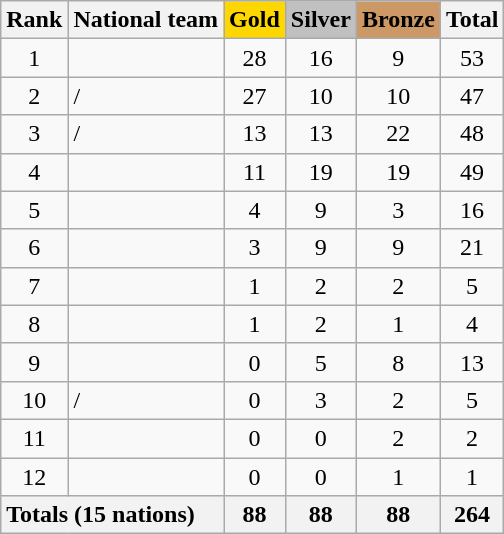<table class="wikitable sortable" style="text-align:center;">
<tr>
<th>Rank</th>
<th>National team</th>
<th style="background-color:gold;">Gold</th>
<th style="background-color:silver;">Silver</th>
<th style="background-color:#CC9966;">Bronze</th>
<th>Total</th>
</tr>
<tr>
<td>1</td>
<td align="left"></td>
<td>28</td>
<td>16</td>
<td>9</td>
<td>53</td>
</tr>
<tr>
<td>2</td>
<td align="left"><em></em> / <em></em></td>
<td>27</td>
<td>10</td>
<td>10</td>
<td>47</td>
</tr>
<tr>
<td>3</td>
<td align="left"><em></em> / </td>
<td>13</td>
<td>13</td>
<td>22</td>
<td>48</td>
</tr>
<tr>
<td>4</td>
<td align="left"></td>
<td>11</td>
<td>19</td>
<td>19</td>
<td>49</td>
</tr>
<tr>
<td>5</td>
<td align="left"></td>
<td>4</td>
<td>9</td>
<td>3</td>
<td>16</td>
</tr>
<tr>
<td>6</td>
<td align="left"></td>
<td>3</td>
<td>9</td>
<td>9</td>
<td>21</td>
</tr>
<tr>
<td>7</td>
<td align="left"></td>
<td>1</td>
<td>2</td>
<td>2</td>
<td>5</td>
</tr>
<tr>
<td>8</td>
<td align="left"></td>
<td>1</td>
<td>2</td>
<td>1</td>
<td>4</td>
</tr>
<tr>
<td>9</td>
<td align="left"></td>
<td>0</td>
<td>5</td>
<td>8</td>
<td>13</td>
</tr>
<tr>
<td>10</td>
<td align="left"> / <em></em></td>
<td>0</td>
<td>3</td>
<td>2</td>
<td>5</td>
</tr>
<tr>
<td>11</td>
<td align="left"></td>
<td>0</td>
<td>0</td>
<td>2</td>
<td>2</td>
</tr>
<tr>
<td>12</td>
<td align="left"></td>
<td>0</td>
<td>0</td>
<td>1</td>
<td>1</td>
</tr>
<tr>
<th colspan="2" style="text-align:left;">Totals (15 nations)</th>
<th>88</th>
<th>88</th>
<th>88</th>
<th>264</th>
</tr>
</table>
